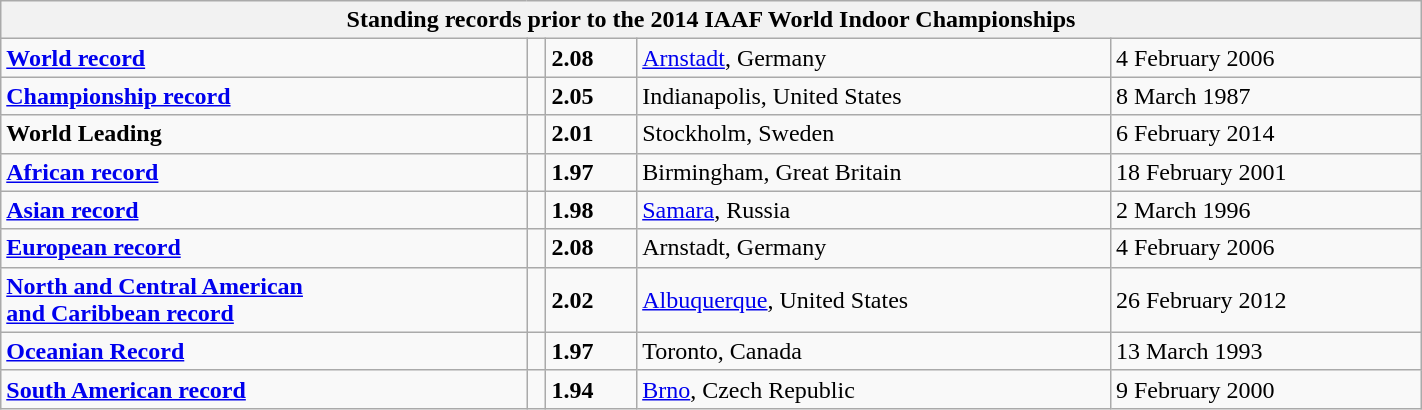<table class="wikitable" width=75%>
<tr>
<th colspan="5">Standing records prior to the 2014 IAAF World Indoor Championships</th>
</tr>
<tr>
<td><strong><a href='#'>World record</a></strong></td>
<td></td>
<td><strong>2.08</strong></td>
<td><a href='#'>Arnstadt</a>, Germany</td>
<td>4 February 2006</td>
</tr>
<tr>
<td><strong><a href='#'>Championship record</a></strong></td>
<td></td>
<td><strong>2.05</strong></td>
<td>Indianapolis, United States</td>
<td>8 March 1987</td>
</tr>
<tr>
<td><strong>World Leading</strong></td>
<td></td>
<td><strong>2.01</strong></td>
<td>Stockholm, Sweden</td>
<td>6 February 2014</td>
</tr>
<tr>
<td><strong><a href='#'>African record</a></strong></td>
<td></td>
<td><strong>1.97</strong></td>
<td>Birmingham, Great Britain</td>
<td>18 February 2001</td>
</tr>
<tr>
<td><strong><a href='#'>Asian record</a></strong></td>
<td></td>
<td><strong>1.98</strong></td>
<td><a href='#'>Samara</a>, Russia</td>
<td>2 March 1996</td>
</tr>
<tr>
<td><strong><a href='#'>European record</a></strong></td>
<td></td>
<td><strong>2.08</strong></td>
<td>Arnstadt, Germany</td>
<td>4 February 2006</td>
</tr>
<tr>
<td><strong><a href='#'>North and Central American <br>and Caribbean record</a></strong></td>
<td></td>
<td><strong>2.02</strong></td>
<td><a href='#'>Albuquerque</a>, United States</td>
<td>26 February 2012</td>
</tr>
<tr>
<td><strong><a href='#'>Oceanian Record</a></strong></td>
<td></td>
<td><strong>1.97</strong></td>
<td>Toronto, Canada</td>
<td>13 March 1993</td>
</tr>
<tr>
<td><strong><a href='#'>South American record</a></strong></td>
<td></td>
<td><strong>1.94</strong></td>
<td><a href='#'>Brno</a>, Czech Republic</td>
<td>9 February 2000</td>
</tr>
</table>
